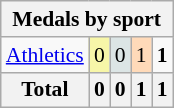<table class="wikitable" style="font-size:90%; text-align:center;">
<tr>
<th colspan="5">Medals by sport</th>
</tr>
<tr>
<td align="left"><a href='#'>Athletics</a></td>
<td style="background:#F7F6A8;">0</td>
<td style="background:#DCE5E5;">0</td>
<td style="background:#FFDAB9;">1</td>
<td><strong>1</strong></td>
</tr>
<tr class="sortbottom">
<th>Total</th>
<th>0</th>
<th>0</th>
<th>1</th>
<th>1</th>
</tr>
</table>
